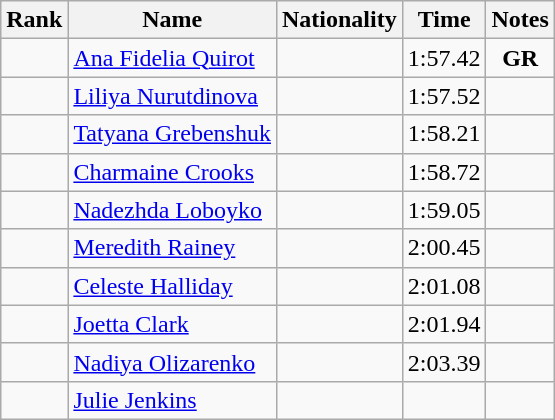<table class="wikitable sortable" style="text-align:center">
<tr>
<th>Rank</th>
<th>Name</th>
<th>Nationality</th>
<th>Time</th>
<th>Notes</th>
</tr>
<tr>
<td></td>
<td align=left><a href='#'>Ana Fidelia Quirot</a></td>
<td align=left></td>
<td>1:57.42</td>
<td><strong>GR</strong></td>
</tr>
<tr>
<td></td>
<td align=left><a href='#'>Liliya Nurutdinova</a></td>
<td align=left></td>
<td>1:57.52</td>
<td></td>
</tr>
<tr>
<td></td>
<td align=left><a href='#'>Tatyana Grebenshuk</a></td>
<td align=left></td>
<td>1:58.21</td>
<td></td>
</tr>
<tr>
<td></td>
<td align=left><a href='#'>Charmaine Crooks</a></td>
<td align=left></td>
<td>1:58.72</td>
<td></td>
</tr>
<tr>
<td></td>
<td align=left><a href='#'>Nadezhda Loboyko</a></td>
<td align=left></td>
<td>1:59.05</td>
<td></td>
</tr>
<tr>
<td></td>
<td align=left><a href='#'>Meredith Rainey</a></td>
<td align=left></td>
<td>2:00.45</td>
<td></td>
</tr>
<tr>
<td></td>
<td align=left><a href='#'>Celeste Halliday</a></td>
<td align=left></td>
<td>2:01.08</td>
<td></td>
</tr>
<tr>
<td></td>
<td align=left><a href='#'>Joetta Clark</a></td>
<td align=left></td>
<td>2:01.94</td>
<td></td>
</tr>
<tr>
<td></td>
<td align=left><a href='#'>Nadiya Olizarenko</a></td>
<td align=left></td>
<td>2:03.39</td>
<td></td>
</tr>
<tr>
<td></td>
<td align=left><a href='#'>Julie Jenkins</a></td>
<td align=left></td>
<td></td>
<td></td>
</tr>
</table>
